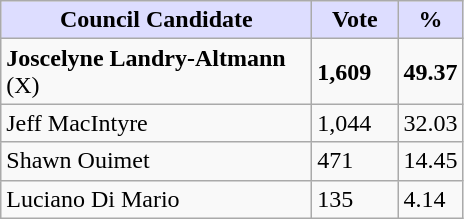<table class="wikitable">
<tr>
<th style="background:#ddf; width:200px;">Council Candidate</th>
<th style="background:#ddf; width:50px;">Vote</th>
<th style="background:#ddf; width:30px;">%</th>
</tr>
<tr>
<td><strong>Joscelyne Landry-Altmann</strong> (X)</td>
<td><strong>1,609</strong></td>
<td><strong>49.37</strong></td>
</tr>
<tr>
<td>Jeff MacIntyre</td>
<td>1,044</td>
<td>32.03</td>
</tr>
<tr>
<td>Shawn Ouimet</td>
<td>471</td>
<td>14.45</td>
</tr>
<tr>
<td>Luciano Di Mario</td>
<td>135</td>
<td>4.14</td>
</tr>
</table>
